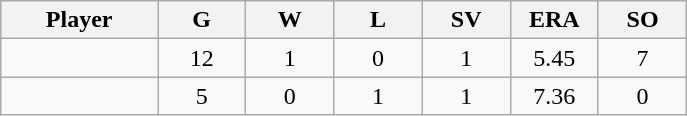<table class="wikitable sortable">
<tr>
<th bgcolor="#DDDDFF" width="16%">Player</th>
<th bgcolor="#DDDDFF" width="9%">G</th>
<th bgcolor="#DDDDFF" width="9%">W</th>
<th bgcolor="#DDDDFF" width="9%">L</th>
<th bgcolor="#DDDDFF" width="9%">SV</th>
<th bgcolor="#DDDDFF" width="9%">ERA</th>
<th bgcolor="#DDDDFF" width="9%">SO</th>
</tr>
<tr align="center">
<td></td>
<td>12</td>
<td>1</td>
<td>0</td>
<td>1</td>
<td>5.45</td>
<td>7</td>
</tr>
<tr align="center">
<td></td>
<td>5</td>
<td>0</td>
<td>1</td>
<td>1</td>
<td>7.36</td>
<td>0</td>
</tr>
</table>
